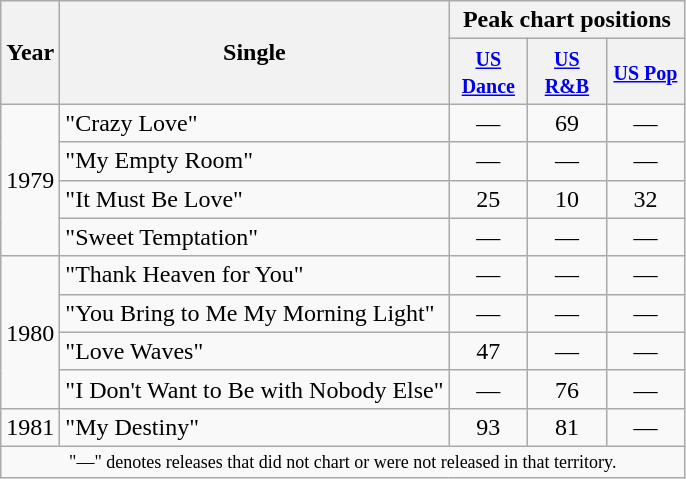<table class="wikitable">
<tr>
<th scope="col" rowspan="2">Year</th>
<th scope="col" rowspan="2">Single</th>
<th scope="col" colspan="4">Peak chart positions</th>
</tr>
<tr>
<th style="width:45px;"><small><a href='#'>US Dance</a></small><br></th>
<th style="width:45px;"><small><a href='#'>US R&B</a></small><br></th>
<th style="width:45px;"><small><a href='#'>US Pop</a></small><br></th>
</tr>
<tr>
<td rowspan="4">1979</td>
<td>"Crazy Love"</td>
<td align=center>—</td>
<td align=center>69</td>
<td align=center>―</td>
</tr>
<tr>
<td>"My Empty Room"</td>
<td align=center>—</td>
<td align=center>—</td>
<td align=center>―</td>
</tr>
<tr>
<td>"It Must Be Love"</td>
<td align=center>25</td>
<td align=center>10</td>
<td align=center>32</td>
</tr>
<tr>
<td>"Sweet Temptation"</td>
<td align=center>―</td>
<td align=center>―</td>
<td align=center>―</td>
</tr>
<tr>
<td rowspan="4">1980</td>
<td>"Thank Heaven for You"</td>
<td align=center>―</td>
<td align=center>―</td>
<td align=center>―</td>
</tr>
<tr>
<td>"You Bring to Me My Morning Light"</td>
<td align=center>—</td>
<td align=center>—</td>
<td align=center>―</td>
</tr>
<tr>
<td>"Love Waves"</td>
<td align=center>47</td>
<td align=center>―</td>
<td align=center>―</td>
</tr>
<tr>
<td>"I Don't Want to Be with Nobody Else"</td>
<td align=center>—</td>
<td align=center>76</td>
<td align=center>―</td>
</tr>
<tr>
<td rowspan="1">1981</td>
<td>"My Destiny"</td>
<td align=center>93</td>
<td align=center>81</td>
<td align=center>―</td>
</tr>
<tr>
<td colspan="6" style="text-align:center; font-size:9pt;">"—" denotes releases that did not chart or were not released in that territory.</td>
</tr>
</table>
